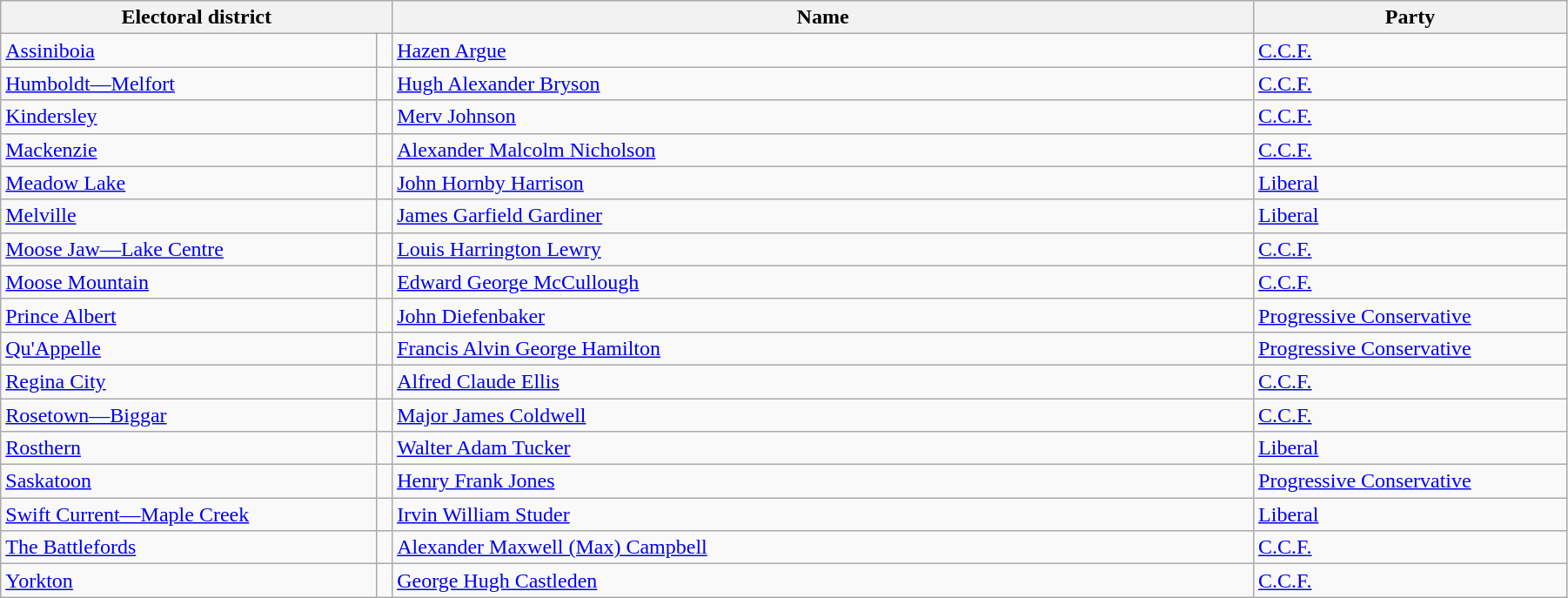<table class="wikitable" width=95%>
<tr>
<th colspan=2 width=25%>Electoral district</th>
<th>Name</th>
<th width=20%>Party</th>
</tr>
<tr>
<td width=24%><a href='#'>Assiniboia</a></td>
<td></td>
<td><a href='#'>Hazen Argue</a></td>
<td><a href='#'>C.C.F.</a></td>
</tr>
<tr>
<td><a href='#'>Humboldt—Melfort</a></td>
<td></td>
<td><a href='#'>Hugh Alexander Bryson</a></td>
<td><a href='#'>C.C.F.</a></td>
</tr>
<tr>
<td><a href='#'>Kindersley</a></td>
<td></td>
<td><a href='#'>Merv Johnson</a></td>
<td><a href='#'>C.C.F.</a></td>
</tr>
<tr>
<td><a href='#'>Mackenzie</a></td>
<td></td>
<td><a href='#'>Alexander Malcolm Nicholson</a></td>
<td><a href='#'>C.C.F.</a></td>
</tr>
<tr>
<td><a href='#'>Meadow Lake</a></td>
<td></td>
<td><a href='#'>John Hornby Harrison</a></td>
<td><a href='#'>Liberal</a></td>
</tr>
<tr>
<td><a href='#'>Melville</a></td>
<td></td>
<td><a href='#'>James Garfield Gardiner</a></td>
<td><a href='#'>Liberal</a></td>
</tr>
<tr>
<td><a href='#'>Moose Jaw—Lake Centre</a></td>
<td></td>
<td><a href='#'>Louis Harrington Lewry</a></td>
<td><a href='#'>C.C.F.</a></td>
</tr>
<tr>
<td><a href='#'>Moose Mountain</a></td>
<td></td>
<td><a href='#'>Edward George McCullough</a></td>
<td><a href='#'>C.C.F.</a></td>
</tr>
<tr>
<td><a href='#'>Prince Albert</a></td>
<td></td>
<td><a href='#'>John Diefenbaker</a></td>
<td><a href='#'>Progressive Conservative</a></td>
</tr>
<tr>
<td><a href='#'>Qu'Appelle</a></td>
<td></td>
<td><a href='#'>Francis Alvin George Hamilton</a></td>
<td><a href='#'>Progressive Conservative</a></td>
</tr>
<tr>
<td><a href='#'>Regina City</a></td>
<td></td>
<td><a href='#'>Alfred Claude Ellis</a></td>
<td><a href='#'>C.C.F.</a></td>
</tr>
<tr>
<td><a href='#'>Rosetown—Biggar</a></td>
<td></td>
<td><a href='#'>Major James Coldwell</a></td>
<td><a href='#'>C.C.F.</a></td>
</tr>
<tr>
<td><a href='#'>Rosthern</a></td>
<td></td>
<td><a href='#'>Walter Adam Tucker</a></td>
<td><a href='#'>Liberal</a></td>
</tr>
<tr>
<td><a href='#'>Saskatoon</a></td>
<td></td>
<td><a href='#'>Henry Frank Jones</a></td>
<td><a href='#'>Progressive Conservative</a></td>
</tr>
<tr>
<td><a href='#'>Swift Current—Maple Creek</a></td>
<td></td>
<td><a href='#'>Irvin William Studer</a></td>
<td><a href='#'>Liberal</a></td>
</tr>
<tr>
<td><a href='#'>The Battlefords</a></td>
<td></td>
<td><a href='#'>Alexander Maxwell (Max) Campbell</a></td>
<td><a href='#'>C.C.F.</a></td>
</tr>
<tr>
<td><a href='#'>Yorkton</a></td>
<td></td>
<td><a href='#'>George Hugh Castleden</a></td>
<td><a href='#'>C.C.F.</a></td>
</tr>
</table>
